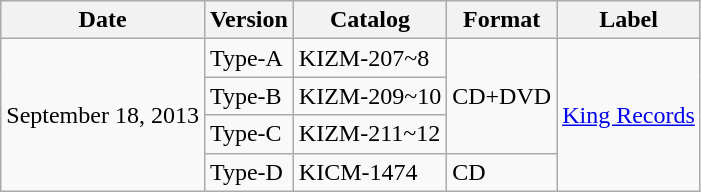<table class="wikitable plainrowheaders">
<tr>
<th scope="col">Date</th>
<th>Version</th>
<th>Catalog</th>
<th>Format</th>
<th>Label</th>
</tr>
<tr>
<td scope="row" rowspan="4">September 18, 2013</td>
<td>Type-A</td>
<td>KIZM-207~8</td>
<td scope="row" rowspan="3">CD+DVD</td>
<td scope="row" rowspan="4"><a href='#'>King Records</a></td>
</tr>
<tr>
<td>Type-B</td>
<td>KIZM-209~10</td>
</tr>
<tr>
<td>Type-C</td>
<td>KIZM-211~12</td>
</tr>
<tr>
<td>Type-D</td>
<td>KICM-1474</td>
<td>CD</td>
</tr>
</table>
